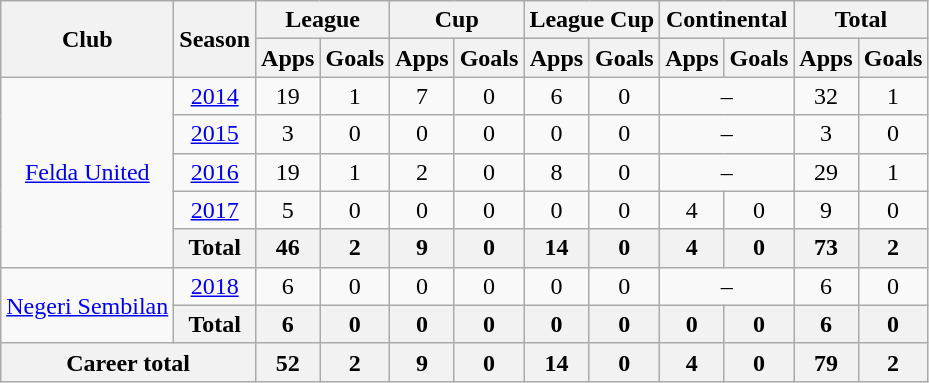<table class="wikitable" style="text-align: center;">
<tr>
<th rowspan="2">Club</th>
<th rowspan="2">Season</th>
<th colspan="2">League</th>
<th colspan="2">Cup</th>
<th colspan="2">League Cup</th>
<th colspan="2">Continental</th>
<th colspan="2">Total</th>
</tr>
<tr>
<th>Apps</th>
<th>Goals</th>
<th>Apps</th>
<th>Goals</th>
<th>Apps</th>
<th>Goals</th>
<th>Apps</th>
<th>Goals</th>
<th>Apps</th>
<th>Goals</th>
</tr>
<tr>
<td rowspan="5" valign="center"><a href='#'>Felda United</a></td>
<td><a href='#'>2014</a></td>
<td>19</td>
<td>1</td>
<td>7</td>
<td>0</td>
<td>6</td>
<td>0</td>
<td colspan="2">–</td>
<td>32</td>
<td>1</td>
</tr>
<tr>
<td><a href='#'>2015</a></td>
<td>3</td>
<td>0</td>
<td>0</td>
<td>0</td>
<td>0</td>
<td>0</td>
<td colspan="2">–</td>
<td>3</td>
<td>0</td>
</tr>
<tr>
<td><a href='#'>2016</a></td>
<td>19</td>
<td>1</td>
<td>2</td>
<td>0</td>
<td>8</td>
<td>0</td>
<td colspan="2">–</td>
<td>29</td>
<td>1</td>
</tr>
<tr>
<td><a href='#'>2017</a></td>
<td>5</td>
<td>0</td>
<td>0</td>
<td>0</td>
<td>0</td>
<td>0</td>
<td>4</td>
<td>0</td>
<td>9</td>
<td>0</td>
</tr>
<tr>
<th colspan=1>Total</th>
<th>46</th>
<th>2</th>
<th>9</th>
<th>0</th>
<th>14</th>
<th>0</th>
<th>4</th>
<th>0</th>
<th>73</th>
<th>2</th>
</tr>
<tr>
<td rowspan="2" valign="center"><a href='#'>Negeri Sembilan</a></td>
<td><a href='#'>2018</a></td>
<td>6</td>
<td>0</td>
<td>0</td>
<td>0</td>
<td>0</td>
<td>0</td>
<td colspan="2">–</td>
<td>6</td>
<td>0</td>
</tr>
<tr>
<th colspan=1>Total</th>
<th>6</th>
<th>0</th>
<th>0</th>
<th>0</th>
<th>0</th>
<th>0</th>
<th>0</th>
<th>0</th>
<th>6</th>
<th>0</th>
</tr>
<tr>
<th colspan=2>Career total</th>
<th>52</th>
<th>2</th>
<th>9</th>
<th>0</th>
<th>14</th>
<th>0</th>
<th>4</th>
<th>0</th>
<th>79</th>
<th>2</th>
</tr>
</table>
